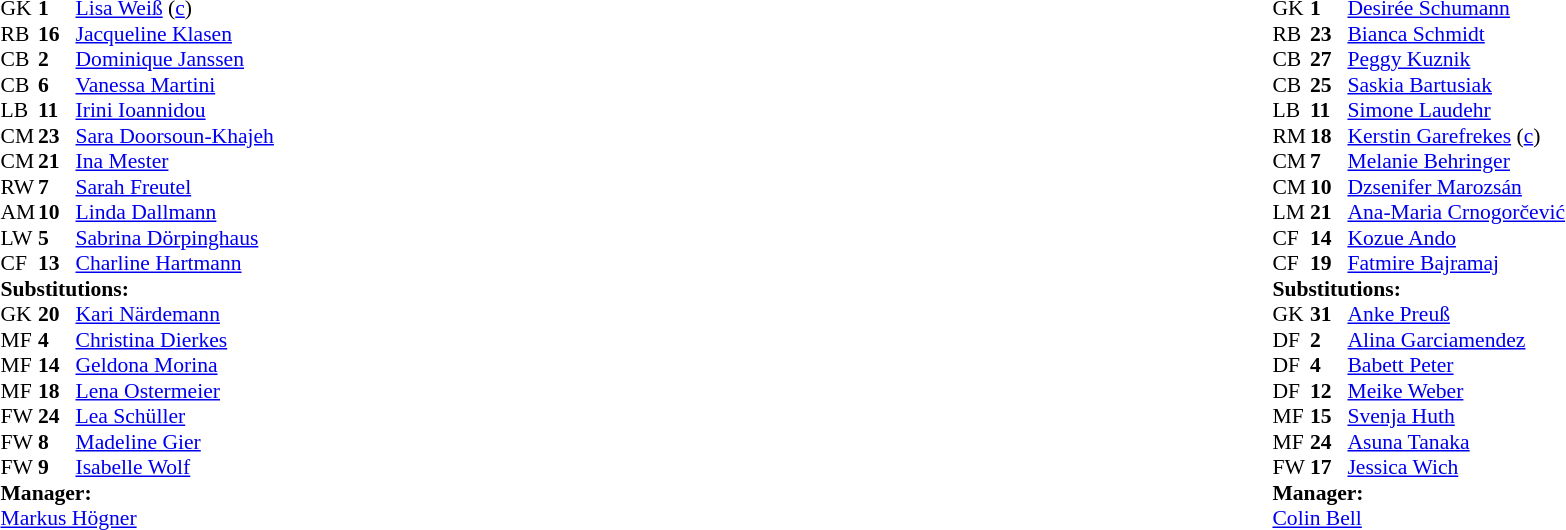<table width="100%">
<tr>
<td valign="top" width="50%"><br><table style="font-size: 90%" cellspacing="0" cellpadding="0">
<tr>
<th width="25"></th>
<th width="25"></th>
</tr>
<tr>
<td>GK</td>
<td><strong>1</strong></td>
<td> <a href='#'>Lisa Weiß</a> (<a href='#'>c</a>)</td>
</tr>
<tr>
<td>RB</td>
<td><strong>16</strong></td>
<td> <a href='#'>Jacqueline Klasen</a></td>
</tr>
<tr>
<td>CB</td>
<td><strong>2</strong></td>
<td> <a href='#'>Dominique Janssen</a></td>
<td></td>
<td></td>
</tr>
<tr>
<td>CB</td>
<td><strong>6</strong></td>
<td> <a href='#'>Vanessa Martini</a></td>
<td></td>
<td></td>
</tr>
<tr>
<td>LB</td>
<td><strong>11</strong></td>
<td> <a href='#'>Irini Ioannidou</a></td>
</tr>
<tr>
<td>CM</td>
<td><strong>23</strong></td>
<td> <a href='#'>Sara Doorsoun-Khajeh</a></td>
</tr>
<tr>
<td>CM</td>
<td><strong>21</strong></td>
<td> <a href='#'>Ina Mester</a></td>
</tr>
<tr>
<td>RW</td>
<td><strong>7</strong></td>
<td> <a href='#'>Sarah Freutel</a></td>
<td></td>
<td></td>
</tr>
<tr>
<td>AM</td>
<td><strong>10</strong></td>
<td> <a href='#'>Linda Dallmann</a></td>
</tr>
<tr>
<td>LW</td>
<td><strong>5</strong></td>
<td> <a href='#'>Sabrina Dörpinghaus</a></td>
</tr>
<tr>
<td>CF</td>
<td><strong>13</strong></td>
<td> <a href='#'>Charline Hartmann</a></td>
</tr>
<tr>
<td colspan=3><strong>Substitutions:</strong></td>
</tr>
<tr>
<td>GK</td>
<td><strong>20</strong></td>
<td> <a href='#'>Kari Närdemann</a></td>
</tr>
<tr>
<td>MF</td>
<td><strong>4</strong></td>
<td> <a href='#'>Christina Dierkes</a></td>
</tr>
<tr>
<td>MF</td>
<td><strong>14</strong></td>
<td> <a href='#'>Geldona Morina</a></td>
</tr>
<tr>
<td>MF</td>
<td><strong>18</strong></td>
<td> <a href='#'>Lena Ostermeier</a></td>
</tr>
<tr>
<td>FW</td>
<td><strong>24</strong></td>
<td> <a href='#'>Lea Schüller</a></td>
<td></td>
<td></td>
</tr>
<tr>
<td>FW</td>
<td><strong>8</strong></td>
<td> <a href='#'>Madeline Gier</a></td>
<td></td>
<td></td>
</tr>
<tr>
<td>FW</td>
<td><strong>9</strong></td>
<td> <a href='#'>Isabelle Wolf</a></td>
<td></td>
<td></td>
</tr>
<tr>
<td colspan=3><strong>Manager:</strong></td>
</tr>
<tr>
<td colspan=3> <a href='#'>Markus Högner</a></td>
</tr>
</table>
</td>
<td valign="top"></td>
<td valign="top" width="50%"><br><table style="font-size: 90%" cellspacing="0" cellpadding="0" align="center">
<tr>
<th width=25></th>
<th width=25></th>
</tr>
<tr>
<td>GK</td>
<td><strong>1</strong></td>
<td> <a href='#'>Desirée Schumann</a></td>
</tr>
<tr>
<td>RB</td>
<td><strong>23</strong></td>
<td> <a href='#'>Bianca Schmidt</a></td>
</tr>
<tr>
<td>CB</td>
<td><strong>27</strong></td>
<td> <a href='#'>Peggy Kuznik</a></td>
<td></td>
</tr>
<tr>
<td>CB</td>
<td><strong>25</strong></td>
<td> <a href='#'>Saskia Bartusiak</a></td>
</tr>
<tr>
<td>LB</td>
<td><strong>11</strong></td>
<td> <a href='#'>Simone Laudehr</a></td>
</tr>
<tr>
<td>RM</td>
<td><strong>18</strong></td>
<td> <a href='#'>Kerstin Garefrekes</a> (<a href='#'>c</a>)</td>
</tr>
<tr>
<td>CM</td>
<td><strong>7</strong></td>
<td> <a href='#'>Melanie Behringer</a></td>
</tr>
<tr>
<td>CM</td>
<td><strong>10</strong></td>
<td> <a href='#'>Dzsenifer Marozsán</a></td>
<td></td>
<td></td>
</tr>
<tr>
<td>LM</td>
<td><strong>21</strong></td>
<td> <a href='#'>Ana-Maria Crnogorčević</a></td>
</tr>
<tr>
<td>CF</td>
<td><strong>14</strong></td>
<td> <a href='#'>Kozue Ando</a></td>
<td></td>
<td></td>
</tr>
<tr>
<td>CF</td>
<td><strong>19</strong></td>
<td> <a href='#'>Fatmire Bajramaj</a></td>
<td></td>
<td></td>
</tr>
<tr>
<td colspan=3><strong>Substitutions:</strong></td>
</tr>
<tr>
<td>GK</td>
<td><strong>31</strong></td>
<td> <a href='#'>Anke Preuß</a></td>
</tr>
<tr>
<td>DF</td>
<td><strong>2</strong></td>
<td> <a href='#'>Alina Garciamendez</a></td>
<td></td>
<td></td>
</tr>
<tr>
<td>DF</td>
<td><strong>4</strong></td>
<td> <a href='#'>Babett Peter</a></td>
</tr>
<tr>
<td>DF</td>
<td><strong>12</strong></td>
<td> <a href='#'>Meike Weber</a></td>
<td></td>
<td></td>
</tr>
<tr>
<td>MF</td>
<td><strong>15</strong></td>
<td> <a href='#'>Svenja Huth</a></td>
</tr>
<tr>
<td>MF</td>
<td><strong>24</strong></td>
<td> <a href='#'>Asuna Tanaka</a></td>
<td></td>
<td></td>
</tr>
<tr>
<td>FW</td>
<td><strong>17</strong></td>
<td> <a href='#'>Jessica Wich</a></td>
</tr>
<tr>
<td colspan=3><strong>Manager:</strong></td>
</tr>
<tr>
<td colspan=3> <a href='#'>Colin Bell</a></td>
</tr>
</table>
</td>
</tr>
</table>
